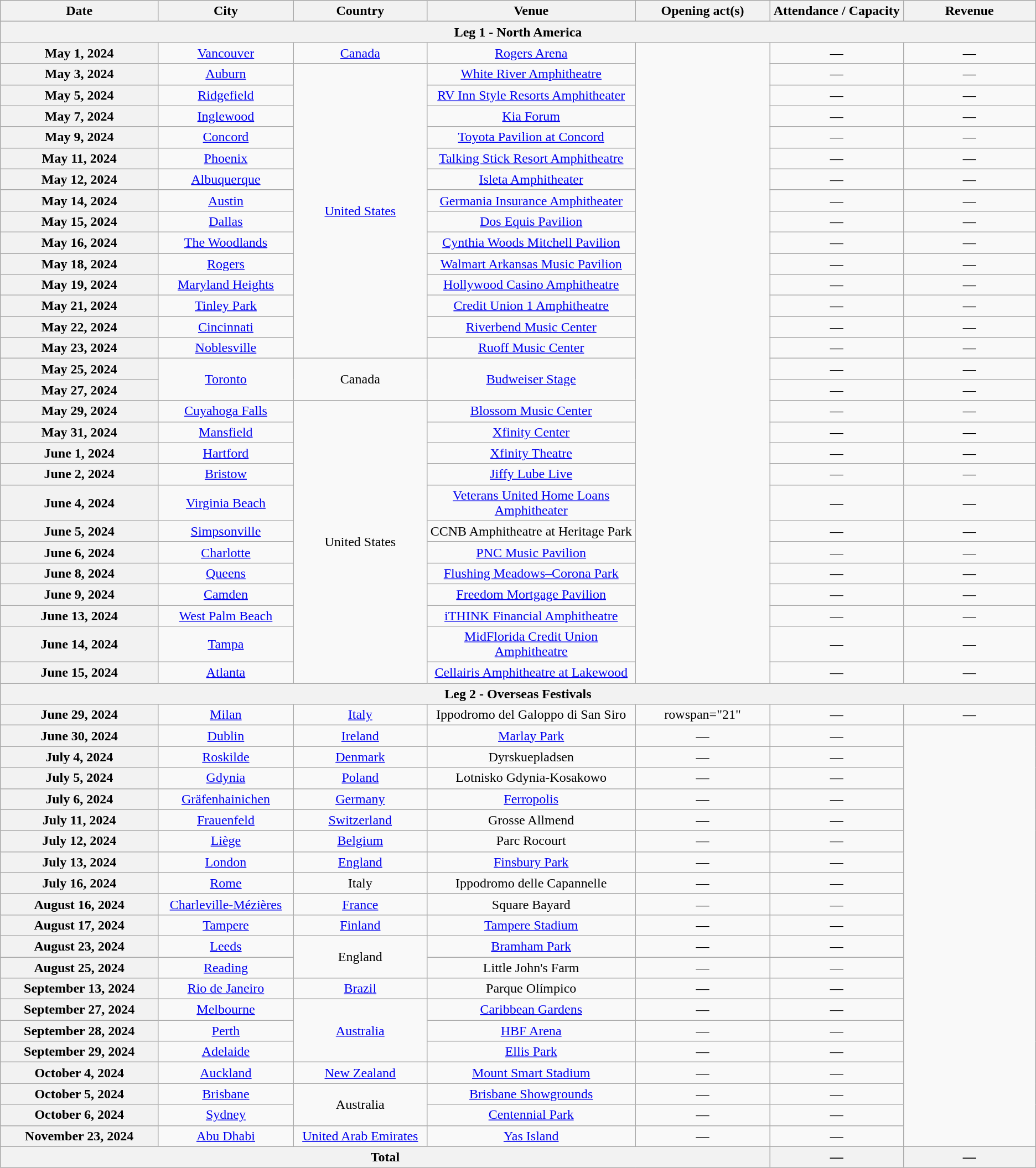<table class="wikitable plainrowheaders" style="text-align:center;">
<tr>
<th scope="col" style="width:12em;">Date</th>
<th scope="col" style="width:10em;">City</th>
<th scope="col" style="width:10em;">Country</th>
<th scope="col" style="width:16em;">Venue</th>
<th scope="col" style="width:10em;">Opening act(s)</th>
<th scope="col" style="width:10em;">Attendance / Capacity</th>
<th scope="col" style="width:10em;">Revenue</th>
</tr>
<tr>
<th colspan="7">Leg 1 - North America</th>
</tr>
<tr>
<th scope="row" style="text-align:center;">May 1, 2024</th>
<td><a href='#'>Vancouver</a></td>
<td><a href='#'>Canada</a></td>
<td><a href='#'>Rogers Arena</a></td>
<td rowspan="29"></td>
<td>—</td>
<td>—</td>
</tr>
<tr>
<th scope="row" style="text-align:center;">May 3, 2024</th>
<td><a href='#'>Auburn</a></td>
<td rowspan="14"><a href='#'>United States</a></td>
<td><a href='#'>White River Amphitheatre</a></td>
<td>—</td>
<td>—</td>
</tr>
<tr>
<th scope="row" style="text-align:center;">May 5, 2024</th>
<td><a href='#'>Ridgefield</a></td>
<td><a href='#'>RV Inn Style Resorts Amphitheater</a></td>
<td>—</td>
<td>—</td>
</tr>
<tr>
<th scope="row" style="text-align:center;">May 7, 2024</th>
<td><a href='#'>Inglewood</a></td>
<td><a href='#'>Kia Forum</a></td>
<td>—</td>
<td>—</td>
</tr>
<tr>
<th scope="row" style="text-align:center;">May 9, 2024</th>
<td><a href='#'>Concord</a></td>
<td><a href='#'>Toyota Pavilion at Concord</a></td>
<td>—</td>
<td>—</td>
</tr>
<tr>
<th scope="row" style="text-align:center;">May 11, 2024</th>
<td><a href='#'>Phoenix</a></td>
<td><a href='#'>Talking Stick Resort Amphitheatre</a></td>
<td>—</td>
<td>—</td>
</tr>
<tr>
<th scope="row" style="text-align:center;">May 12, 2024</th>
<td><a href='#'>Albuquerque</a></td>
<td><a href='#'>Isleta Amphitheater</a></td>
<td>—</td>
<td>—</td>
</tr>
<tr>
<th scope="row" style="text-align:center;">May 14, 2024</th>
<td><a href='#'>Austin</a></td>
<td><a href='#'>Germania Insurance Amphitheater</a></td>
<td>—</td>
<td>—</td>
</tr>
<tr>
<th scope="row" style="text-align:center;">May 15, 2024</th>
<td><a href='#'>Dallas</a></td>
<td><a href='#'>Dos Equis Pavilion</a></td>
<td>—</td>
<td>—</td>
</tr>
<tr>
<th scope="row" style="text-align:center;">May 16, 2024</th>
<td><a href='#'>The Woodlands</a></td>
<td><a href='#'>Cynthia Woods Mitchell Pavilion</a></td>
<td>—</td>
<td>—</td>
</tr>
<tr>
<th scope="row" style="text-align:center;">May 18, 2024</th>
<td><a href='#'>Rogers</a></td>
<td><a href='#'>Walmart Arkansas Music Pavilion</a></td>
<td>—</td>
<td>—</td>
</tr>
<tr>
<th scope="row" style="text-align:center;">May 19, 2024</th>
<td><a href='#'>Maryland Heights</a></td>
<td><a href='#'>Hollywood Casino Amphitheatre</a></td>
<td>—</td>
<td>—</td>
</tr>
<tr>
<th scope="row" style="text-align:center;">May 21, 2024</th>
<td><a href='#'>Tinley Park</a></td>
<td><a href='#'>Credit Union 1 Amphitheatre</a></td>
<td>—</td>
<td>—</td>
</tr>
<tr>
<th scope="row" style="text-align:center;">May 22, 2024</th>
<td><a href='#'>Cincinnati</a></td>
<td><a href='#'>Riverbend Music Center</a></td>
<td>—</td>
<td>—</td>
</tr>
<tr>
<th scope="row" style="text-align:center;">May 23, 2024</th>
<td><a href='#'>Noblesville</a></td>
<td><a href='#'>Ruoff Music Center</a></td>
<td>—</td>
<td>—</td>
</tr>
<tr>
<th scope="row" style="text-align:center;">May 25, 2024</th>
<td rowspan="2"><a href='#'>Toronto</a></td>
<td rowspan="2">Canada</td>
<td rowspan="2"><a href='#'>Budweiser Stage</a></td>
<td>—</td>
<td>—</td>
</tr>
<tr>
<th scope="row" style="text-align:center;">May 27, 2024</th>
<td>—</td>
<td>—</td>
</tr>
<tr>
<th scope="row" style="text-align:center;">May 29, 2024</th>
<td><a href='#'>Cuyahoga Falls</a></td>
<td rowspan="12">United States</td>
<td><a href='#'>Blossom Music Center</a></td>
<td>—</td>
<td>—</td>
</tr>
<tr>
<th scope="row" style="text-align:center;">May 31, 2024</th>
<td><a href='#'>Mansfield</a></td>
<td><a href='#'>Xfinity Center</a></td>
<td>—</td>
<td>—</td>
</tr>
<tr>
<th scope="row" style="text-align:center;">June 1, 2024</th>
<td><a href='#'>Hartford</a></td>
<td><a href='#'>Xfinity Theatre</a></td>
<td>—</td>
<td>—</td>
</tr>
<tr>
<th scope="row" style="text-align:center;">June 2, 2024</th>
<td><a href='#'>Bristow</a></td>
<td><a href='#'>Jiffy Lube Live</a></td>
<td>—</td>
<td>—</td>
</tr>
<tr>
<th scope="row" style="text-align:center;">June 4, 2024</th>
<td><a href='#'>Virginia Beach</a></td>
<td><a href='#'>Veterans United Home Loans Amphitheater</a></td>
<td>—</td>
<td>—</td>
</tr>
<tr>
<th scope="row" style="text-align:center;">June 5, 2024</th>
<td><a href='#'>Simpsonville</a></td>
<td>CCNB Amphitheatre at Heritage Park</td>
<td>—</td>
<td>—</td>
</tr>
<tr>
<th scope="row" style="text-align:center;">June 6, 2024</th>
<td><a href='#'>Charlotte</a></td>
<td><a href='#'>PNC Music Pavilion</a></td>
<td>—</td>
<td>—</td>
</tr>
<tr>
<th scope="row" style="text-align:center;">June 8, 2024</th>
<td><a href='#'>Queens</a></td>
<td><a href='#'>Flushing Meadows–Corona Park</a></td>
<td>—</td>
<td>—</td>
</tr>
<tr>
<th scope="row" style="text-align:center;">June 9, 2024</th>
<td><a href='#'>Camden</a></td>
<td><a href='#'>Freedom Mortgage Pavilion</a></td>
<td>—</td>
<td>—</td>
</tr>
<tr>
<th scope="row" style="text-align:center;">June 13, 2024</th>
<td><a href='#'>West Palm Beach</a></td>
<td><a href='#'>iTHINK Financial Amphitheatre</a></td>
<td>—</td>
<td>—</td>
</tr>
<tr>
<th scope="row" style="text-align:center;">June 14, 2024</th>
<td><a href='#'>Tampa</a></td>
<td><a href='#'>MidFlorida Credit Union Amphitheatre</a></td>
<td>—</td>
<td>—</td>
</tr>
<tr>
<th scope="row" style="text-align:center;">June 15, 2024</th>
<td><a href='#'>Atlanta</a></td>
<td><a href='#'>Cellairis Amphitheatre at Lakewood</a></td>
<td>—</td>
<td>—</td>
</tr>
<tr>
<th colspan="7">Leg 2 - Overseas Festivals</th>
</tr>
<tr>
<th scope="row" style="text-align:center;">June 29, 2024</th>
<td><a href='#'>Milan</a></td>
<td><a href='#'>Italy</a></td>
<td>Ippodromo del Galoppo di San Siro</td>
<td>rowspan="21" </td>
<td>—</td>
<td>—</td>
</tr>
<tr>
<th scope="row" style="text-align:center;">June 30, 2024</th>
<td><a href='#'>Dublin</a></td>
<td><a href='#'>Ireland</a></td>
<td><a href='#'>Marlay Park</a></td>
<td>—</td>
<td>—</td>
</tr>
<tr>
<th scope="row" style="text-align:center;">July 4, 2024</th>
<td><a href='#'>Roskilde</a></td>
<td><a href='#'>Denmark</a></td>
<td>Dyrskuepladsen</td>
<td>—</td>
<td>—</td>
</tr>
<tr>
<th scope="row" style="text-align:center;">July 5, 2024</th>
<td><a href='#'>Gdynia</a></td>
<td><a href='#'>Poland</a></td>
<td>Lotnisko Gdynia-Kosakowo</td>
<td>—</td>
<td>—</td>
</tr>
<tr>
<th scope="row" style="text-align:center;">July 6, 2024</th>
<td><a href='#'>Gräfenhainichen</a></td>
<td><a href='#'>Germany</a></td>
<td><a href='#'>Ferropolis</a></td>
<td>—</td>
<td>—</td>
</tr>
<tr>
<th scope="row" style="text-align:center;">July 11, 2024</th>
<td><a href='#'>Frauenfeld</a></td>
<td><a href='#'>Switzerland</a></td>
<td>Grosse Allmend</td>
<td>—</td>
<td>—</td>
</tr>
<tr>
<th scope="row" style="text-align:center;">July 12, 2024</th>
<td><a href='#'>Liège</a></td>
<td><a href='#'>Belgium</a></td>
<td>Parc Rocourt</td>
<td>—</td>
<td>—</td>
</tr>
<tr>
<th scope="row" style="text-align:center;">July 13, 2024</th>
<td><a href='#'>London</a></td>
<td><a href='#'>England</a></td>
<td><a href='#'>Finsbury Park</a></td>
<td>—</td>
<td>—</td>
</tr>
<tr>
<th scope="row" style="text-align:center;">July 16, 2024</th>
<td><a href='#'>Rome</a></td>
<td>Italy</td>
<td>Ippodromo delle Capannelle</td>
<td>—</td>
<td>—</td>
</tr>
<tr>
<th scope="row" style="text-align:center;">August 16, 2024</th>
<td><a href='#'>Charleville-Mézières</a></td>
<td><a href='#'>France</a></td>
<td>Square Bayard</td>
<td>—</td>
<td>—</td>
</tr>
<tr>
<th scope="row" style="text-align:center;">August 17, 2024</th>
<td><a href='#'>Tampere</a></td>
<td><a href='#'>Finland</a></td>
<td><a href='#'>Tampere Stadium</a></td>
<td>—</td>
<td>—</td>
</tr>
<tr>
<th scope="row" style="text-align:center;">August 23, 2024</th>
<td><a href='#'>Leeds</a></td>
<td rowspan="2">England</td>
<td><a href='#'>Bramham Park</a></td>
<td>—</td>
<td>—</td>
</tr>
<tr>
<th scope="row" style="text-align:center;">August 25, 2024</th>
<td><a href='#'>Reading</a></td>
<td>Little John's Farm</td>
<td>—</td>
<td>—</td>
</tr>
<tr>
<th scope="row" style="text-align:center;">September 13, 2024</th>
<td><a href='#'>Rio de Janeiro</a></td>
<td><a href='#'>Brazil</a></td>
<td>Parque Olímpico</td>
<td>—</td>
<td>—</td>
</tr>
<tr>
<th scope="row" style="text-align:center;">September 27, 2024</th>
<td><a href='#'>Melbourne</a></td>
<td rowspan="3"><a href='#'>Australia</a></td>
<td><a href='#'>Caribbean Gardens</a></td>
<td>—</td>
<td>—</td>
</tr>
<tr>
<th scope="row" style="text-align:center;">September 28, 2024</th>
<td><a href='#'>Perth</a></td>
<td><a href='#'>HBF Arena</a></td>
<td>—</td>
<td>—</td>
</tr>
<tr>
<th scope="row" style="text-align:center;">September 29, 2024</th>
<td><a href='#'>Adelaide</a></td>
<td><a href='#'>Ellis Park</a></td>
<td>—</td>
<td>—</td>
</tr>
<tr>
<th scope="row" style="text-align:center;">October 4, 2024</th>
<td><a href='#'>Auckland</a></td>
<td><a href='#'>New Zealand</a></td>
<td><a href='#'>Mount Smart Stadium</a></td>
<td>—</td>
<td>—</td>
</tr>
<tr>
<th scope="row" style="text-align:center;">October 5, 2024</th>
<td><a href='#'>Brisbane</a></td>
<td rowspan="2">Australia</td>
<td><a href='#'>Brisbane Showgrounds</a></td>
<td>—</td>
<td>—</td>
</tr>
<tr>
<th scope="row" style="text-align:center;">October 6, 2024</th>
<td><a href='#'>Sydney</a></td>
<td><a href='#'>Centennial Park</a></td>
<td>—</td>
<td>—</td>
</tr>
<tr>
<th scope="row" style="text-align:center;">November 23, 2024</th>
<td><a href='#'>Abu Dhabi</a></td>
<td><a href='#'>United Arab Emirates</a></td>
<td><a href='#'>Yas Island</a></td>
<td>—</td>
<td>—</td>
</tr>
<tr>
<th colspan="5">Total</th>
<th>—</th>
<th>—</th>
</tr>
</table>
